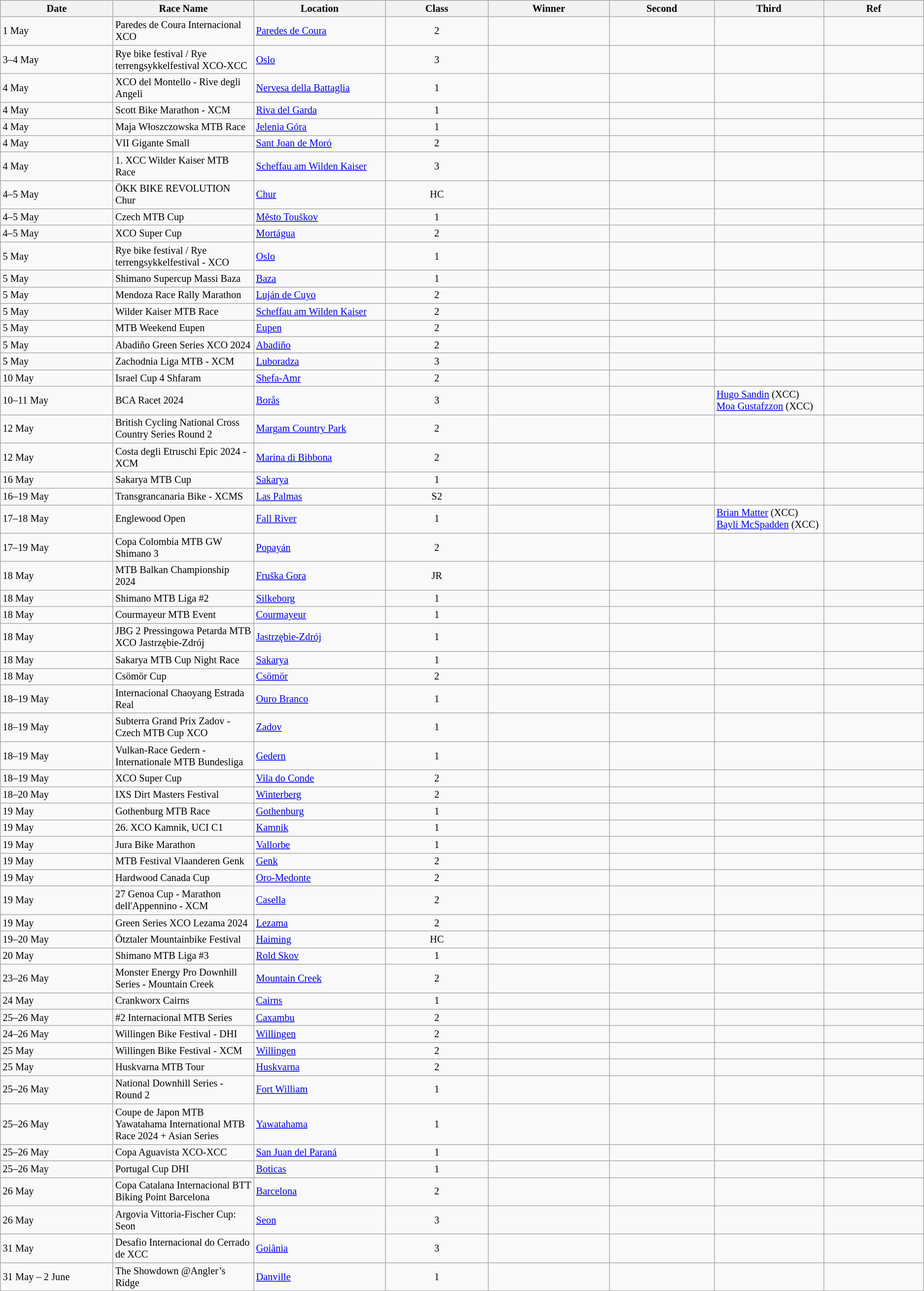<table class="wikitable sortable" style="font-size:85%;">
<tr>
<th style="width:190px;">Date</th>
<th style="width:210px;">Race Name</th>
<th style="width:210px;">Location</th>
<th style="width:170px;">Class</th>
<th width=200px>Winner</th>
<th style="width:170px;">Second</th>
<th style="width:170px;">Third</th>
<th style="width:170px;">Ref</th>
</tr>
<tr>
<td>1 May</td>
<td>Paredes de Coura Internacional XCO</td>
<td> <a href='#'>Paredes de Coura</a></td>
<td align=center>2</td>
<td></td>
<td></td>
<td></td>
<td align=center></td>
</tr>
<tr>
<td>3–4 May</td>
<td>Rye bike festival / Rye terrengsykkelfestival XCO-XCC</td>
<td> <a href='#'>Oslo</a></td>
<td align=center>3</td>
<td></td>
<td></td>
<td></td>
<td align=center></td>
</tr>
<tr>
<td>4 May</td>
<td>XCO del Montello - Rive degli Angeli</td>
<td> <a href='#'>Nervesa della Battaglia</a></td>
<td align=center>1</td>
<td></td>
<td></td>
<td></td>
<td align=center></td>
</tr>
<tr>
<td>4 May</td>
<td>Scott Bike Marathon - XCM</td>
<td> <a href='#'>Riva del Garda</a></td>
<td align=center>1</td>
<td></td>
<td></td>
<td><br></td>
<td align=center></td>
</tr>
<tr>
<td>4 May</td>
<td>Maja Włoszczowska MTB Race</td>
<td> <a href='#'>Jelenia Góra</a></td>
<td align=center>1</td>
<td></td>
<td></td>
<td></td>
<td align=center></td>
</tr>
<tr>
<td>4 May</td>
<td>VII Gigante Small</td>
<td> <a href='#'>Sant Joan de Moró</a></td>
<td align=center>2</td>
<td></td>
<td></td>
<td></td>
<td align=center></td>
</tr>
<tr>
<td>4 May</td>
<td>1. XCC Wilder Kaiser MTB Race</td>
<td> <a href='#'>Scheffau am Wilden Kaiser</a></td>
<td align=center>3</td>
<td></td>
<td></td>
<td></td>
<td align=center></td>
</tr>
<tr>
<td>4–5 May</td>
<td>ÖKK BIKE REVOLUTION Chur</td>
<td> <a href='#'>Chur</a></td>
<td align=center>HC</td>
<td></td>
<td></td>
<td></td>
<td align=center></td>
</tr>
<tr>
<td>4–5 May</td>
<td>Czech MTB Cup</td>
<td> <a href='#'>Město Touškov</a></td>
<td align=center>1</td>
<td></td>
<td></td>
<td></td>
<td align=center></td>
</tr>
<tr>
<td>4–5 May</td>
<td>XCO Super Cup</td>
<td> <a href='#'>Mortágua</a></td>
<td align=center>2</td>
<td></td>
<td></td>
<td></td>
<td align=center></td>
</tr>
<tr>
<td>5 May</td>
<td>Rye bike festival / Rye terrengsykkelfestival - XCO</td>
<td> <a href='#'>Oslo</a></td>
<td align=center>1</td>
<td></td>
<td></td>
<td></td>
<td align=center></td>
</tr>
<tr>
<td>5 May</td>
<td>Shimano Supercup Massi Baza</td>
<td> <a href='#'>Baza</a></td>
<td align=center>1</td>
<td></td>
<td></td>
<td></td>
<td align=center></td>
</tr>
<tr>
<td>5 May</td>
<td>Mendoza Race Rally Marathon</td>
<td> <a href='#'>Luján de Cuyo</a></td>
<td align=center>2</td>
<td></td>
<td></td>
<td></td>
<td align=center></td>
</tr>
<tr>
<td>5 May</td>
<td>Wilder Kaiser MTB Race</td>
<td> <a href='#'>Scheffau am Wilden Kaiser</a></td>
<td align=center>2</td>
<td></td>
<td></td>
<td></td>
<td align=center></td>
</tr>
<tr>
<td>5 May</td>
<td>MTB Weekend Eupen</td>
<td> <a href='#'>Eupen</a></td>
<td align=center>2</td>
<td></td>
<td></td>
<td></td>
<td align=center></td>
</tr>
<tr>
<td>5 May</td>
<td>Abadiño Green Series XCO 2024</td>
<td> <a href='#'>Abadiño</a></td>
<td align=center>2</td>
<td></td>
<td></td>
<td></td>
<td align=center></td>
</tr>
<tr>
<td>5 May</td>
<td>Zachodnia Liga MTB - XCM</td>
<td> <a href='#'>Luboradza</a></td>
<td align=center>3</td>
<td></td>
<td></td>
<td></td>
<td align=center></td>
</tr>
<tr>
<td>10 May</td>
<td>Israel Cup 4 Shfaram</td>
<td> <a href='#'>Shefa-Amr</a></td>
<td align=center>2</td>
<td></td>
<td></td>
<td></td>
<td align=center></td>
</tr>
<tr>
<td>10–11 May</td>
<td>BCA Racet 2024</td>
<td> <a href='#'>Borås</a></td>
<td align=center>3</td>
<td></td>
<td></td>
<td {{nowrap> <a href='#'>Hugo Sandin</a> (XCC)<br> <a href='#'>Moa Gustafzzon</a> (XCC)<br></td>
<td align=center></td>
</tr>
<tr>
<td>12 May</td>
<td>British Cycling National Cross Country Series Round 2</td>
<td> <a href='#'>Margam Country Park</a></td>
<td align=center>2</td>
<td></td>
<td></td>
<td></td>
<td align=center></td>
</tr>
<tr>
<td>12 May</td>
<td>Costa degli Etruschi Epic 2024 - XCM</td>
<td> <a href='#'>Marina di Bibbona</a></td>
<td align=center>2</td>
<td></td>
<td></td>
<td></td>
<td align=center></td>
</tr>
<tr>
<td>16 May</td>
<td>Sakarya MTB Cup</td>
<td> <a href='#'>Sakarya</a></td>
<td align=center>1</td>
<td></td>
<td></td>
<td></td>
<td align=center></td>
</tr>
<tr>
<td>16–19 May</td>
<td>Transgrancanaria Bike - XCMS</td>
<td> <a href='#'>Las Palmas</a></td>
<td align=center>S2</td>
<td></td>
<td></td>
<td></td>
<td align=center></td>
</tr>
<tr>
<td>17–18 May</td>
<td>Englewood Open</td>
<td> <a href='#'>Fall River</a></td>
<td align=center>1</td>
<td></td>
<td></td>
<td {{nowrap> <a href='#'>Brian Matter</a> (XCC)<br> <a href='#'>Bayli McSpadden</a> (XCC)<br></td>
<td align=center></td>
</tr>
<tr>
<td>17–19 May</td>
<td>Copa Colombia MTB GW Shimano 3</td>
<td> <a href='#'>Popayán</a></td>
<td align=center>2</td>
<td></td>
<td></td>
<td></td>
<td align=center></td>
</tr>
<tr>
<td>18 May</td>
<td>MTB Balkan Championship 2024</td>
<td> <a href='#'>Fruška Gora</a></td>
<td align=center>JR</td>
<td></td>
<td></td>
<td></td>
<td align=center></td>
</tr>
<tr>
<td>18 May</td>
<td>Shimano MTB Liga #2</td>
<td> <a href='#'>Silkeborg</a></td>
<td align=center>1</td>
<td></td>
<td></td>
<td></td>
<td align=center></td>
</tr>
<tr>
<td>18 May</td>
<td>Courmayeur MTB Event</td>
<td> <a href='#'>Courmayeur</a></td>
<td align=center>1</td>
<td></td>
<td></td>
<td></td>
<td align=center></td>
</tr>
<tr>
<td>18 May</td>
<td>JBG 2 Pressingowa Petarda MTB XCO Jastrzębie-Zdrój</td>
<td> <a href='#'>Jastrzębie-Zdrój</a></td>
<td align=center>1</td>
<td></td>
<td></td>
<td></td>
<td align=center></td>
</tr>
<tr>
<td>18 May</td>
<td>Sakarya MTB Cup Night Race</td>
<td> <a href='#'>Sakarya</a></td>
<td align=center>1</td>
<td></td>
<td></td>
<td></td>
<td align=center></td>
</tr>
<tr>
<td>18 May</td>
<td>Csömör Cup</td>
<td> <a href='#'>Csömör</a></td>
<td align=center>2</td>
<td></td>
<td></td>
<td></td>
<td align=center></td>
</tr>
<tr>
<td>18–19 May</td>
<td>Internacional Chaoyang Estrada Real</td>
<td> <a href='#'>Ouro Branco</a></td>
<td align=center>1</td>
<td></td>
<td></td>
<td></td>
<td align=center></td>
</tr>
<tr>
<td>18–19 May</td>
<td>Subterra Grand Prix Zadov - Czech MTB Cup XCO</td>
<td> <a href='#'>Zadov</a></td>
<td align=center>1</td>
<td></td>
<td></td>
<td></td>
<td align=center></td>
</tr>
<tr>
<td>18–19 May</td>
<td>Vulkan-Race Gedern - Internationale MTB Bundesliga</td>
<td> <a href='#'>Gedern</a></td>
<td align=center>1</td>
<td></td>
<td></td>
<td></td>
<td align=center></td>
</tr>
<tr>
<td>18–19 May</td>
<td>XCO Super Cup</td>
<td> <a href='#'>Vila do Conde</a></td>
<td align=center>2</td>
<td></td>
<td></td>
<td></td>
<td align=center></td>
</tr>
<tr>
<td>18–20 May</td>
<td>IXS Dirt Masters Festival</td>
<td> <a href='#'>Winterberg</a></td>
<td align=center>2</td>
<td></td>
<td></td>
<td></td>
<td align=center></td>
</tr>
<tr>
<td>19 May</td>
<td>Gothenburg MTB Race</td>
<td> <a href='#'>Gothenburg</a></td>
<td align=center>1</td>
<td></td>
<td></td>
<td></td>
<td align=center></td>
</tr>
<tr>
<td>19 May</td>
<td>26. XCO Kamnik, UCI C1</td>
<td> <a href='#'>Kamnik</a></td>
<td align=center>1</td>
<td></td>
<td></td>
<td></td>
<td align=center></td>
</tr>
<tr>
<td>19 May</td>
<td>Jura Bike Marathon</td>
<td> <a href='#'>Vallorbe</a></td>
<td align=center>1</td>
<td></td>
<td></td>
<td></td>
<td align=center></td>
</tr>
<tr>
<td>19 May</td>
<td>MTB Festival Vlaanderen Genk</td>
<td> <a href='#'>Genk</a></td>
<td align=center>2</td>
<td></td>
<td></td>
<td></td>
<td align=center></td>
</tr>
<tr>
<td>19 May</td>
<td>Hardwood Canada Cup</td>
<td> <a href='#'>Oro-Medonte</a></td>
<td align=center>2</td>
<td></td>
<td></td>
<td></td>
<td align=center></td>
</tr>
<tr>
<td>19 May</td>
<td>27 Genoa Cup - Marathon dell'Appennino - XCM</td>
<td> <a href='#'>Casella</a></td>
<td align=center>2</td>
<td></td>
<td></td>
<td></td>
<td align=center></td>
</tr>
<tr>
<td>19 May</td>
<td>Green Series XCO Lezama 2024</td>
<td> <a href='#'>Lezama</a></td>
<td align=center>2</td>
<td></td>
<td></td>
<td></td>
<td align=center></td>
</tr>
<tr>
<td>19–20 May</td>
<td>Ötztaler Mountainbike Festival</td>
<td> <a href='#'>Haiming</a></td>
<td align=center>HC</td>
<td></td>
<td></td>
<td></td>
<td align=center></td>
</tr>
<tr>
<td>20 May</td>
<td>Shimano MTB Liga #3</td>
<td> <a href='#'>Rold Skov</a></td>
<td align=center>1</td>
<td></td>
<td></td>
<td></td>
<td align=center></td>
</tr>
<tr>
<td>23–26 May</td>
<td>Monster Energy Pro Downhill Series - Mountain Creek</td>
<td> <a href='#'>Mountain Creek</a></td>
<td align=center>2</td>
<td></td>
<td></td>
<td></td>
<td align=center></td>
</tr>
<tr>
<td>24 May</td>
<td>Crankworx Cairns</td>
<td> <a href='#'>Cairns</a></td>
<td align=center>1</td>
<td></td>
<td></td>
<td></td>
<td align=center></td>
</tr>
<tr>
<td>25–26 May</td>
<td>#2 Internacional MTB Series</td>
<td> <a href='#'>Caxambu</a></td>
<td align=center>2</td>
<td></td>
<td></td>
<td></td>
<td align=center></td>
</tr>
<tr>
<td>24–26 May</td>
<td>Willingen Bike Festival - DHI</td>
<td> <a href='#'>Willingen</a></td>
<td align=center>2</td>
<td></td>
<td></td>
<td></td>
<td align=center></td>
</tr>
<tr>
<td>25 May</td>
<td>Willingen Bike Festival - XCM</td>
<td> <a href='#'>Willingen</a></td>
<td align=center>2</td>
<td></td>
<td></td>
<td></td>
<td align=center></td>
</tr>
<tr>
<td>25 May</td>
<td>Huskvarna MTB Tour</td>
<td> <a href='#'>Huskvarna</a></td>
<td align=center>2</td>
<td></td>
<td></td>
<td></td>
<td align=center></td>
</tr>
<tr>
<td>25–26 May</td>
<td>National Downhill Series - Round 2</td>
<td> <a href='#'>Fort William</a></td>
<td align=center>1</td>
<td></td>
<td></td>
<td></td>
<td align=center></td>
</tr>
<tr>
<td>25–26 May</td>
<td>Coupe de Japon MTB Yawatahama International MTB Race 2024 + Asian Series</td>
<td> <a href='#'>Yawatahama</a></td>
<td align=center>1</td>
<td></td>
<td></td>
<td></td>
<td align=center></td>
</tr>
<tr>
<td>25–26 May</td>
<td>Copa Aguavista XCO-XCC</td>
<td> <a href='#'>San Juan del Paraná</a></td>
<td align=center>1</td>
<td></td>
<td></td>
<td></td>
<td align=center></td>
</tr>
<tr>
<td>25–26 May</td>
<td>Portugal Cup DHI</td>
<td> <a href='#'>Boticas</a></td>
<td align=center>1</td>
<td></td>
<td></td>
<td></td>
<td align=center></td>
</tr>
<tr>
<td>26 May</td>
<td>Copa Catalana Internacional BTT Biking Point Barcelona</td>
<td> <a href='#'>Barcelona</a></td>
<td align=center>2</td>
<td></td>
<td></td>
<td></td>
<td align=center></td>
</tr>
<tr>
<td>26 May</td>
<td>Argovia Vittoria-Fischer Cup: Seon</td>
<td> <a href='#'>Seon</a></td>
<td align=center>3</td>
<td></td>
<td></td>
<td></td>
<td align=center></td>
</tr>
<tr>
<td>31 May</td>
<td>Desafio Internacional do Cerrado de XCC</td>
<td> <a href='#'>Goiânia</a></td>
<td align=center>3</td>
<td></td>
<td></td>
<td></td>
<td align=center></td>
</tr>
<tr>
<td>31 May – 2 June</td>
<td>The Showdown @Angler’s Ridge</td>
<td> <a href='#'>Danville</a></td>
<td align=center>1</td>
<td></td>
<td></td>
<td></td>
<td align=center></td>
</tr>
</table>
